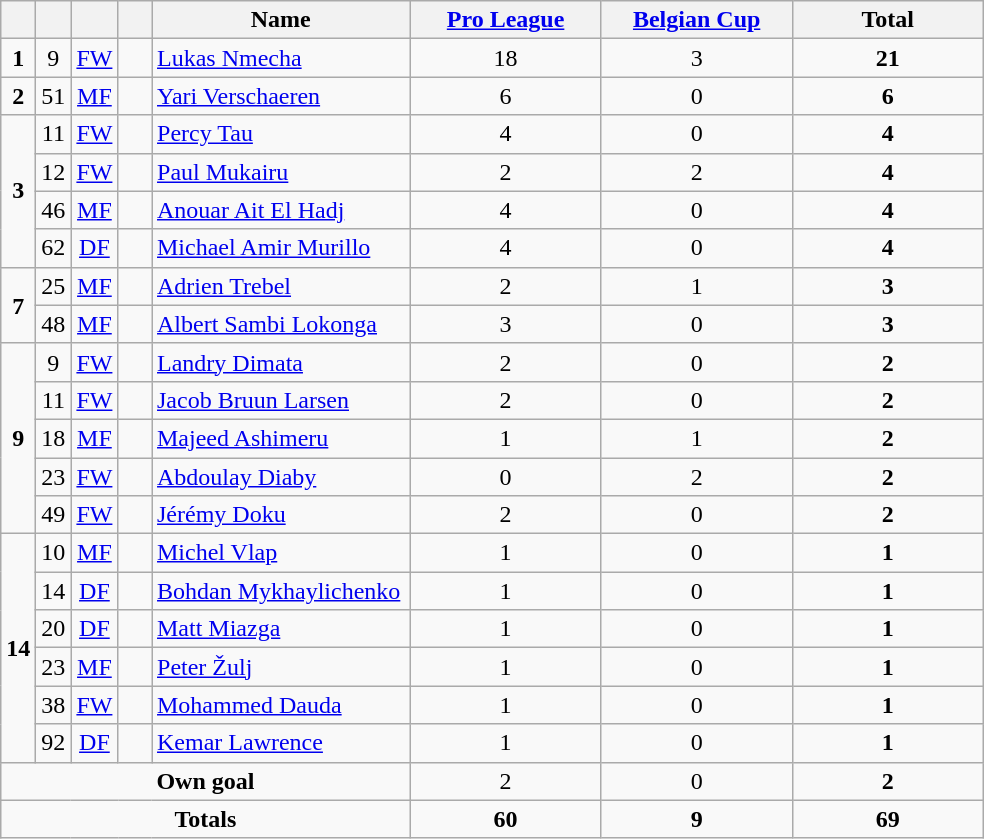<table class="wikitable" style="text-align:center">
<tr>
<th width=15></th>
<th width=15></th>
<th width=15></th>
<th width=15></th>
<th width=165>Name</th>
<th width=120><a href='#'>Pro League</a></th>
<th width=120><a href='#'>Belgian Cup</a></th>
<th width=120>Total</th>
</tr>
<tr>
<td rowspan=1><strong>1</strong></td>
<td>9</td>
<td><a href='#'>FW</a></td>
<td></td>
<td align=left><a href='#'>Lukas Nmecha</a></td>
<td>18</td>
<td>3</td>
<td><strong>21</strong></td>
</tr>
<tr>
<td rowspan=1><strong>2</strong></td>
<td>51</td>
<td><a href='#'>MF</a></td>
<td></td>
<td align=left><a href='#'>Yari Verschaeren</a></td>
<td>6</td>
<td>0</td>
<td><strong>6</strong></td>
</tr>
<tr>
<td rowspan=4><strong>3</strong></td>
<td>11</td>
<td><a href='#'>FW</a></td>
<td></td>
<td align=left><a href='#'>Percy Tau</a></td>
<td>4</td>
<td>0</td>
<td><strong>4</strong></td>
</tr>
<tr>
<td>12</td>
<td><a href='#'>FW</a></td>
<td></td>
<td align=left><a href='#'>Paul Mukairu</a></td>
<td>2</td>
<td>2</td>
<td><strong>4</strong></td>
</tr>
<tr>
<td>46</td>
<td><a href='#'>MF</a></td>
<td></td>
<td align=left><a href='#'>Anouar Ait El Hadj</a></td>
<td>4</td>
<td>0</td>
<td><strong>4</strong></td>
</tr>
<tr>
<td>62</td>
<td><a href='#'>DF</a></td>
<td></td>
<td align=left><a href='#'>Michael Amir Murillo</a></td>
<td>4</td>
<td>0</td>
<td><strong>4</strong></td>
</tr>
<tr>
<td rowspan=2><strong>7</strong></td>
<td>25</td>
<td><a href='#'>MF</a></td>
<td></td>
<td align=left><a href='#'>Adrien Trebel</a></td>
<td>2</td>
<td>1</td>
<td><strong>3</strong></td>
</tr>
<tr>
<td>48</td>
<td><a href='#'>MF</a></td>
<td></td>
<td align=left><a href='#'>Albert Sambi Lokonga</a></td>
<td>3</td>
<td>0</td>
<td><strong>3</strong></td>
</tr>
<tr>
<td rowspan=5><strong>9</strong></td>
<td>9</td>
<td><a href='#'>FW</a></td>
<td></td>
<td align=left><a href='#'>Landry Dimata</a></td>
<td>2</td>
<td>0</td>
<td><strong>2</strong></td>
</tr>
<tr>
<td>11</td>
<td><a href='#'>FW</a></td>
<td></td>
<td align=left><a href='#'>Jacob Bruun Larsen</a></td>
<td>2</td>
<td>0</td>
<td><strong>2</strong></td>
</tr>
<tr>
<td>18</td>
<td><a href='#'>MF</a></td>
<td></td>
<td align=left><a href='#'>Majeed Ashimeru</a></td>
<td>1</td>
<td>1</td>
<td><strong>2</strong></td>
</tr>
<tr>
<td>23</td>
<td><a href='#'>FW</a></td>
<td></td>
<td align=left><a href='#'>Abdoulay Diaby</a></td>
<td>0</td>
<td>2</td>
<td><strong>2</strong></td>
</tr>
<tr>
<td>49</td>
<td><a href='#'>FW</a></td>
<td></td>
<td align=left><a href='#'>Jérémy Doku</a></td>
<td>2</td>
<td>0</td>
<td><strong>2</strong></td>
</tr>
<tr>
<td rowspan=6><strong>14</strong></td>
<td>10</td>
<td><a href='#'>MF</a></td>
<td></td>
<td align=left><a href='#'>Michel Vlap</a></td>
<td>1</td>
<td>0</td>
<td><strong>1</strong></td>
</tr>
<tr>
<td>14</td>
<td><a href='#'>DF</a></td>
<td></td>
<td align=left><a href='#'>Bohdan Mykhaylichenko</a></td>
<td>1</td>
<td>0</td>
<td><strong>1</strong></td>
</tr>
<tr>
<td>20</td>
<td><a href='#'>DF</a></td>
<td></td>
<td align=left><a href='#'>Matt Miazga</a></td>
<td>1</td>
<td>0</td>
<td><strong>1</strong></td>
</tr>
<tr>
<td>23</td>
<td><a href='#'>MF</a></td>
<td></td>
<td align=left><a href='#'>Peter Žulj</a></td>
<td>1</td>
<td>0</td>
<td><strong>1</strong></td>
</tr>
<tr>
<td>38</td>
<td><a href='#'>FW</a></td>
<td></td>
<td align=left><a href='#'>Mohammed Dauda</a></td>
<td>1</td>
<td>0</td>
<td><strong>1</strong></td>
</tr>
<tr>
<td>92</td>
<td><a href='#'>DF</a></td>
<td></td>
<td align=left><a href='#'>Kemar Lawrence</a></td>
<td>1</td>
<td>0</td>
<td><strong>1</strong></td>
</tr>
<tr>
<td colspan=5><strong>Own goal</strong></td>
<td>2</td>
<td>0</td>
<td><strong>2</strong></td>
</tr>
<tr>
<td colspan=5><strong>Totals</strong></td>
<td><strong>60</strong></td>
<td><strong>9</strong></td>
<td><strong>69</strong></td>
</tr>
</table>
